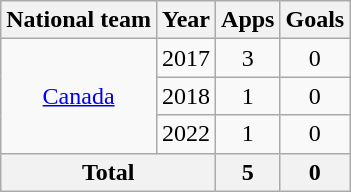<table class="wikitable" style="text-align:center">
<tr>
<th>National team</th>
<th>Year</th>
<th>Apps</th>
<th>Goals</th>
</tr>
<tr>
<td rowspan=3><a href='#'>Canada</a></td>
<td>2017</td>
<td>3</td>
<td>0</td>
</tr>
<tr>
<td>2018</td>
<td>1</td>
<td>0</td>
</tr>
<tr>
<td>2022</td>
<td>1</td>
<td>0</td>
</tr>
<tr>
<th colspan=2>Total</th>
<th>5</th>
<th>0</th>
</tr>
</table>
